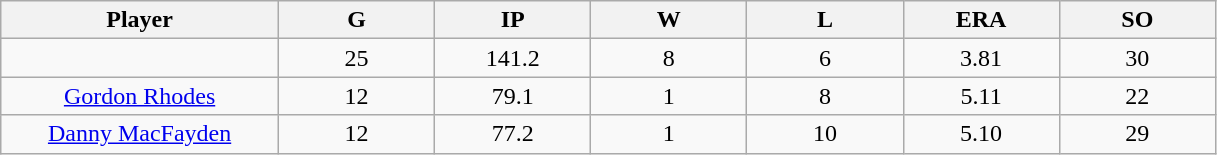<table class="wikitable sortable">
<tr>
<th bgcolor="#DDDDFF" width="16%">Player</th>
<th bgcolor="#DDDDFF" width="9%">G</th>
<th bgcolor="#DDDDFF" width="9%">IP</th>
<th bgcolor="#DDDDFF" width="9%">W</th>
<th bgcolor="#DDDDFF" width="9%">L</th>
<th bgcolor="#DDDDFF" width="9%">ERA</th>
<th bgcolor="#DDDDFF" width="9%">SO</th>
</tr>
<tr align="center">
<td></td>
<td>25</td>
<td>141.2</td>
<td>8</td>
<td>6</td>
<td>3.81</td>
<td>30</td>
</tr>
<tr align="center">
<td><a href='#'>Gordon Rhodes</a></td>
<td>12</td>
<td>79.1</td>
<td>1</td>
<td>8</td>
<td>5.11</td>
<td>22</td>
</tr>
<tr align=center>
<td><a href='#'>Danny MacFayden</a></td>
<td>12</td>
<td>77.2</td>
<td>1</td>
<td>10</td>
<td>5.10</td>
<td>29</td>
</tr>
</table>
